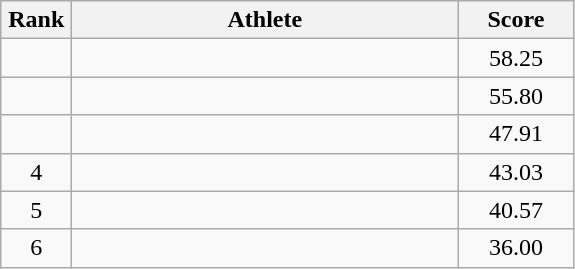<table class=wikitable style="text-align:center">
<tr>
<th width=40>Rank</th>
<th width=250>Athlete</th>
<th width=70>Score</th>
</tr>
<tr>
<td></td>
<td align=left></td>
<td>58.25</td>
</tr>
<tr>
<td></td>
<td align=left></td>
<td>55.80</td>
</tr>
<tr>
<td></td>
<td align=left></td>
<td>47.91</td>
</tr>
<tr>
<td>4</td>
<td align=left></td>
<td>43.03</td>
</tr>
<tr>
<td>5</td>
<td align=left></td>
<td>40.57</td>
</tr>
<tr>
<td>6</td>
<td align=left></td>
<td>36.00</td>
</tr>
</table>
